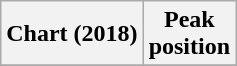<table class="wikitable plainrowheaders sortable" style="text-align:center;">
<tr>
<th>Chart (2018)</th>
<th>Peak<br>position</th>
</tr>
<tr>
</tr>
</table>
